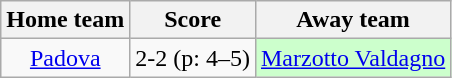<table class="wikitable" style="text-align: center">
<tr>
<th>Home team</th>
<th>Score</th>
<th>Away team</th>
</tr>
<tr>
<td><a href='#'>Padova</a></td>
<td>2-2 (p: 4–5)</td>
<td bgcolor="ccffcc"><a href='#'>Marzotto Valdagno</a></td>
</tr>
</table>
